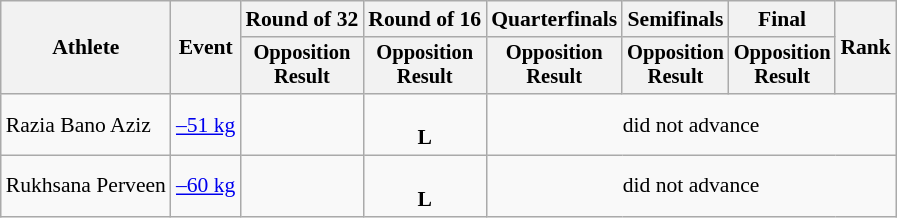<table class=wikitable style=font-size:90%;text-align:center>
<tr>
<th rowspan="2">Athlete</th>
<th rowspan="2">Event</th>
<th>Round of 32</th>
<th>Round of 16</th>
<th>Quarterfinals</th>
<th>Semifinals</th>
<th>Final</th>
<th rowspan=2>Rank</th>
</tr>
<tr style="font-size:95%">
<th>Opposition<br>Result</th>
<th>Opposition<br>Result</th>
<th>Opposition<br>Result</th>
<th>Opposition<br>Result</th>
<th>Opposition<br>Result</th>
</tr>
<tr>
<td align=left>Razia Bano Aziz</td>
<td align=left><a href='#'>–51 kg</a></td>
<td></td>
<td><br><strong>L</strong> </td>
<td colspan=4>did not advance</td>
</tr>
<tr>
<td align=left>Rukhsana Perveen</td>
<td align=left><a href='#'>–60 kg</a></td>
<td></td>
<td><br><strong>L</strong> </td>
<td colspan=4>did not advance</td>
</tr>
</table>
